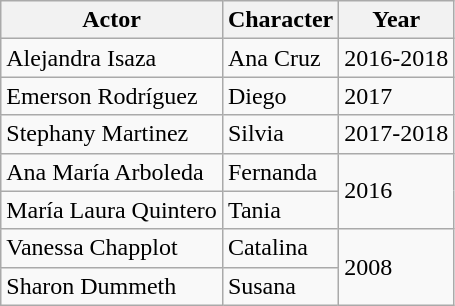<table class="wikitable">
<tr>
<th>Actor</th>
<th>Character</th>
<th>Year</th>
</tr>
<tr>
<td>Alejandra Isaza</td>
<td>Ana Cruz</td>
<td>2016-2018</td>
</tr>
<tr>
<td>Emerson Rodríguez</td>
<td>Diego</td>
<td>2017</td>
</tr>
<tr>
<td>Stephany Martinez</td>
<td>Silvia</td>
<td>2017-2018</td>
</tr>
<tr>
<td>Ana María Arboleda</td>
<td>Fernanda</td>
<td rowspan="2">2016</td>
</tr>
<tr>
<td>María Laura Quintero</td>
<td>Tania</td>
</tr>
<tr>
<td>Vanessa Chapplot</td>
<td>Catalina</td>
<td rowspan="2">2008</td>
</tr>
<tr>
<td>Sharon Dummeth</td>
<td>Susana</td>
</tr>
</table>
